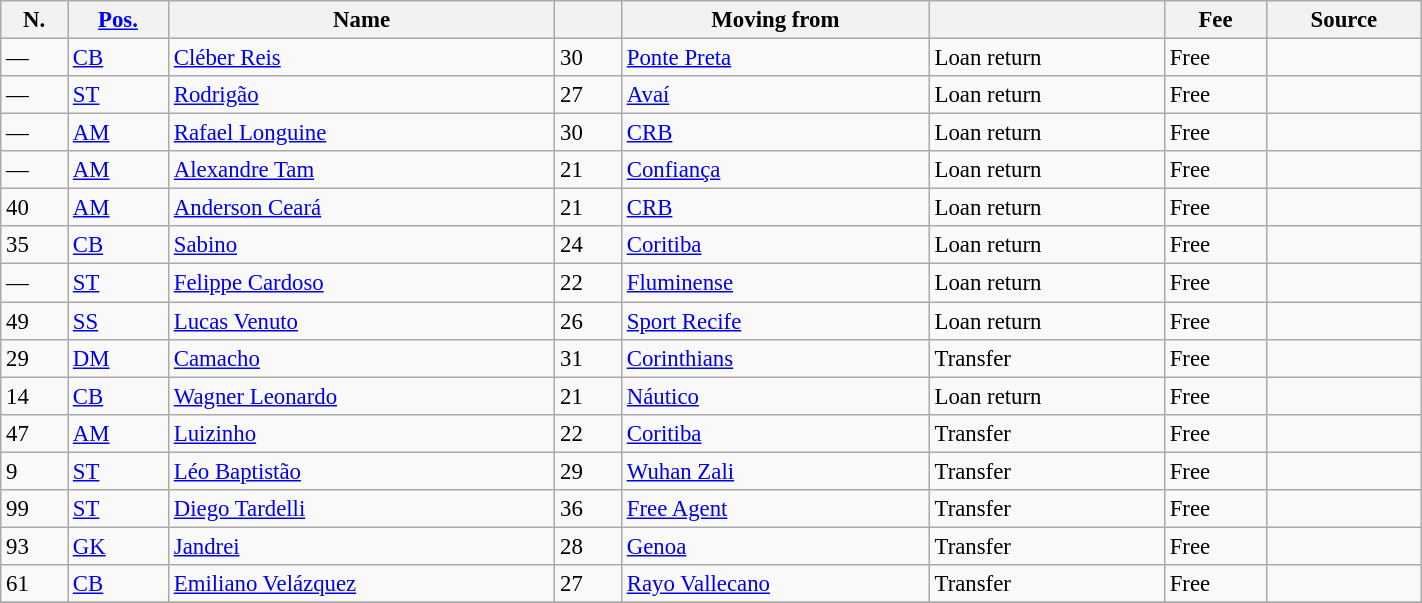<table class="wikitable sortable" style="width:75%; text-align:center; font-size:95%; text-align:left">
<tr>
<th>N.</th>
<th><a href='#'>Pos.</a></th>
<th>Name</th>
<th></th>
<th>Moving from</th>
<th></th>
<th>Fee</th>
<th>Source</th>
</tr>
<tr>
<td>—</td>
<td><a href='#'>CB</a></td>
<td style="text-align:left;"> <a href='#'>Cléber Reis</a></td>
<td>30</td>
<td style="text-align:left;"><a href='#'>Ponte Preta</a></td>
<td>Loan return</td>
<td>Free</td>
<td></td>
</tr>
<tr>
<td>—</td>
<td><a href='#'>ST</a></td>
<td style="text-align:left;"> <a href='#'>Rodrigão</a></td>
<td>27</td>
<td style="text-align:left;"><a href='#'>Avaí</a></td>
<td>Loan return</td>
<td>Free</td>
<td></td>
</tr>
<tr>
<td>—</td>
<td><a href='#'>AM</a></td>
<td style="text-align:left;"> <a href='#'>Rafael Longuine</a></td>
<td>30</td>
<td style="text-align:left;"><a href='#'>CRB</a></td>
<td>Loan return</td>
<td>Free</td>
<td></td>
</tr>
<tr>
<td>—</td>
<td><a href='#'>AM</a></td>
<td style="text-align:left;"> <a href='#'>Alexandre Tam</a></td>
<td>21</td>
<td style="text-align:left;"><a href='#'>Confiança</a></td>
<td>Loan return</td>
<td>Free</td>
<td></td>
</tr>
<tr>
<td>40</td>
<td><a href='#'>AM</a></td>
<td style="text-align:left;"> <a href='#'>Anderson Ceará</a></td>
<td>21</td>
<td style="text-align:left;"><a href='#'>CRB</a></td>
<td>Loan return</td>
<td>Free</td>
<td></td>
</tr>
<tr>
<td>35</td>
<td><a href='#'>CB</a></td>
<td style="text-align:left;"> <a href='#'>Sabino</a></td>
<td>24</td>
<td style="text-align:left;"><a href='#'>Coritiba</a></td>
<td>Loan return</td>
<td>Free</td>
<td></td>
</tr>
<tr>
<td>—</td>
<td><a href='#'>ST</a></td>
<td style="text-align:left;"> <a href='#'>Felippe Cardoso</a></td>
<td>22</td>
<td style="text-align:left;"><a href='#'>Fluminense</a></td>
<td>Loan return</td>
<td>Free</td>
<td></td>
</tr>
<tr>
<td>49</td>
<td><a href='#'>SS</a></td>
<td style="text-align:left;"> <a href='#'>Lucas Venuto</a></td>
<td>26</td>
<td style="text-align:left;"><a href='#'>Sport Recife</a></td>
<td>Loan return</td>
<td>Free</td>
<td></td>
</tr>
<tr>
<td>29</td>
<td><a href='#'>DM</a></td>
<td style="text-align:left;"> <a href='#'>Camacho</a></td>
<td>31</td>
<td style="text-align:left;"><a href='#'>Corinthians</a></td>
<td>Transfer</td>
<td>Free</td>
<td></td>
</tr>
<tr>
<td>14</td>
<td><a href='#'>CB</a></td>
<td style="text-align:left;"> <a href='#'>Wagner Leonardo</a></td>
<td>21</td>
<td style="text-align:left;"><a href='#'>Náutico</a></td>
<td>Loan return</td>
<td>Free</td>
<td></td>
</tr>
<tr>
<td>47</td>
<td><a href='#'>AM</a></td>
<td style="text-align:left;"> <a href='#'>Luizinho</a></td>
<td>22</td>
<td style="text-align:left;"><a href='#'>Coritiba</a></td>
<td>Transfer</td>
<td>Free</td>
<td></td>
</tr>
<tr>
<td>9</td>
<td><a href='#'>ST</a></td>
<td style="text-align:left;"> <a href='#'>Léo Baptistão</a></td>
<td>29</td>
<td style="text-align:left;"><a href='#'>Wuhan Zali</a> </td>
<td>Transfer</td>
<td>Free</td>
<td></td>
</tr>
<tr>
<td>99</td>
<td><a href='#'>ST</a></td>
<td style="text-align:left;"> <a href='#'>Diego Tardelli</a></td>
<td>36</td>
<td style="text-align:left;"><a href='#'>Free Agent</a></td>
<td>Transfer</td>
<td>Free</td>
<td></td>
</tr>
<tr>
<td>93</td>
<td><a href='#'>GK</a></td>
<td style="text-align:left;"> <a href='#'>Jandrei</a></td>
<td>28</td>
<td style="text-align:left;"><a href='#'>Genoa</a> </td>
<td>Transfer</td>
<td>Free</td>
<td></td>
</tr>
<tr>
<td>61</td>
<td><a href='#'>CB</a></td>
<td style="text-align:left;"> <a href='#'>Emiliano Velázquez</a></td>
<td>27</td>
<td style="text-align:left;"><a href='#'>Rayo Vallecano</a> </td>
<td>Transfer</td>
<td>Free</td>
<td></td>
</tr>
<tr>
</tr>
</table>
